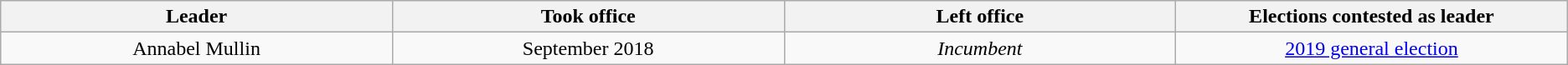<table class="wikitable" style="text-align:center">
<tr>
<th style="width:10%;">Leader</th>
<th style="width:10%;">Took office</th>
<th style="width:10%;">Left office</th>
<th style="width:10%;">Elections contested as leader</th>
</tr>
<tr>
<td>Annabel Mullin</td>
<td>September 2018</td>
<td><em>Incumbent</em></td>
<td><a href='#'>2019 general election</a></td>
</tr>
</table>
